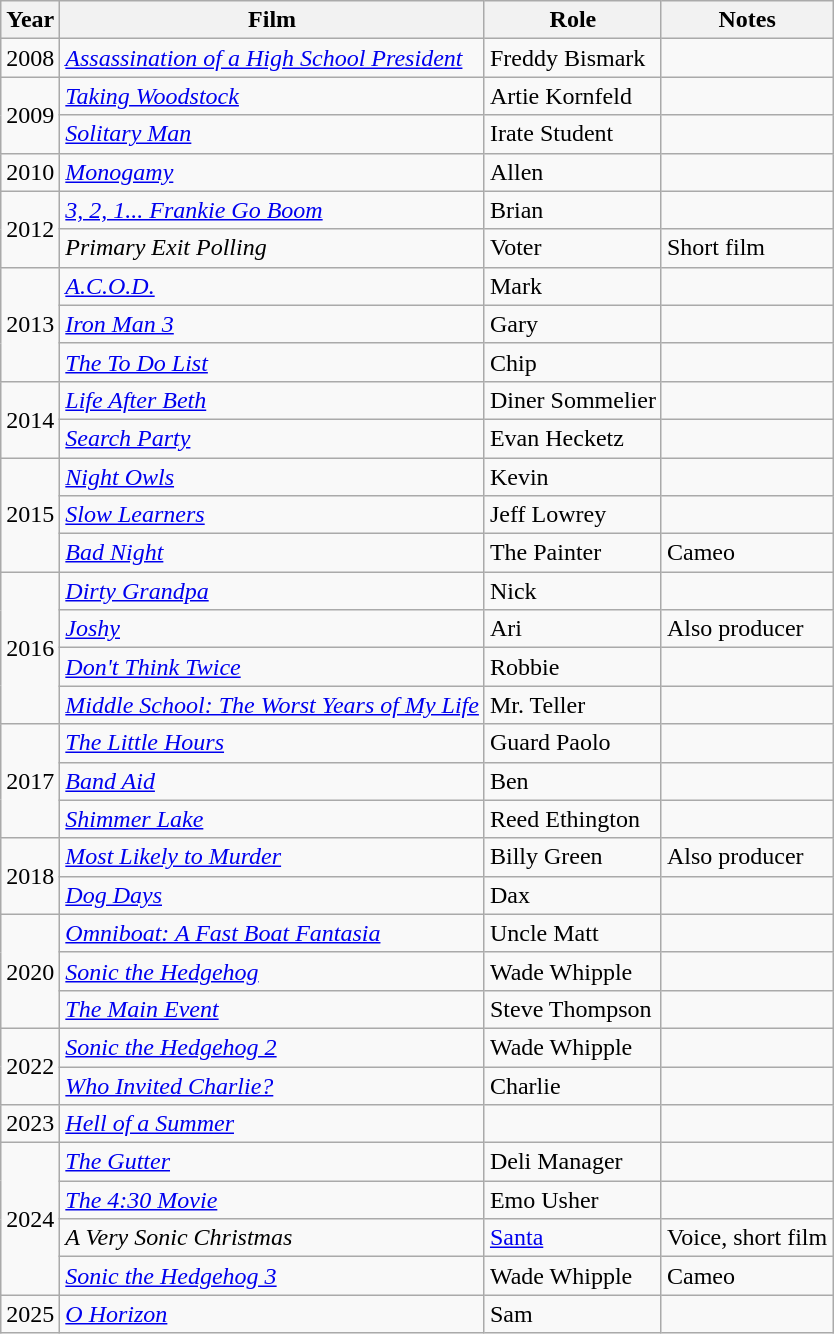<table class="wikitable sortable">
<tr>
<th>Year</th>
<th>Film</th>
<th>Role</th>
<th>Notes</th>
</tr>
<tr>
<td>2008</td>
<td><em><a href='#'>Assassination of a High School President</a></em></td>
<td>Freddy Bismark</td>
<td></td>
</tr>
<tr>
<td rowspan = "2">2009</td>
<td><em><a href='#'>Taking Woodstock</a></em></td>
<td>Artie Kornfeld</td>
<td></td>
</tr>
<tr>
<td><em><a href='#'>Solitary Man</a></em></td>
<td>Irate Student</td>
<td></td>
</tr>
<tr>
<td>2010</td>
<td><em><a href='#'>Monogamy</a></em></td>
<td>Allen</td>
<td></td>
</tr>
<tr>
<td rowspan = "2">2012</td>
<td><em><a href='#'>3, 2, 1... Frankie Go Boom</a></em></td>
<td>Brian</td>
<td></td>
</tr>
<tr>
<td><em>Primary Exit Polling</em></td>
<td>Voter</td>
<td>Short film</td>
</tr>
<tr>
<td rowspan = "3">2013</td>
<td><em><a href='#'>A.C.O.D.</a></em></td>
<td>Mark</td>
<td></td>
</tr>
<tr>
<td><em><a href='#'>Iron Man 3</a></em></td>
<td>Gary</td>
<td></td>
</tr>
<tr>
<td><em><a href='#'>The To Do List</a></em></td>
<td>Chip</td>
<td></td>
</tr>
<tr>
<td rowspan = "2">2014</td>
<td><em><a href='#'>Life After Beth</a></em></td>
<td>Diner Sommelier</td>
<td></td>
</tr>
<tr>
<td><em><a href='#'>Search Party</a></em></td>
<td>Evan Hecketz</td>
<td></td>
</tr>
<tr>
<td rowspan = "3">2015</td>
<td><em><a href='#'>Night Owls</a></em></td>
<td>Kevin</td>
<td></td>
</tr>
<tr>
<td><em><a href='#'>Slow Learners</a></em></td>
<td>Jeff Lowrey</td>
<td></td>
</tr>
<tr>
<td><em><a href='#'>Bad Night</a></em></td>
<td>The Painter</td>
<td>Cameo</td>
</tr>
<tr>
<td rowspan = "4">2016</td>
<td><em><a href='#'>Dirty Grandpa</a></em></td>
<td>Nick</td>
<td></td>
</tr>
<tr>
<td><em><a href='#'>Joshy</a></em></td>
<td>Ari</td>
<td>Also producer</td>
</tr>
<tr>
<td><em><a href='#'>Don't Think Twice</a></em></td>
<td>Robbie</td>
<td></td>
</tr>
<tr>
<td><em><a href='#'>Middle School: The Worst Years of My Life</a></em></td>
<td>Mr. Teller</td>
<td></td>
</tr>
<tr>
<td rowspan = "3">2017</td>
<td><em><a href='#'>The Little Hours</a></em></td>
<td>Guard Paolo</td>
<td></td>
</tr>
<tr>
<td><em><a href='#'>Band Aid</a></em></td>
<td>Ben</td>
<td></td>
</tr>
<tr>
<td><em><a href='#'>Shimmer Lake</a></em></td>
<td>Reed Ethington</td>
<td></td>
</tr>
<tr>
<td rowspan = "2">2018</td>
<td><em><a href='#'>Most Likely to Murder</a></em></td>
<td>Billy Green</td>
<td>Also producer</td>
</tr>
<tr>
<td><em><a href='#'>Dog Days</a></em></td>
<td>Dax</td>
<td></td>
</tr>
<tr>
<td rowspan = "3">2020</td>
<td><em><a href='#'>Omniboat: A Fast Boat Fantasia</a></em></td>
<td>Uncle Matt</td>
<td></td>
</tr>
<tr>
<td><em><a href='#'>Sonic the Hedgehog</a></em></td>
<td>Wade Whipple</td>
<td></td>
</tr>
<tr>
<td><em><a href='#'>The Main Event</a></em></td>
<td>Steve Thompson</td>
<td></td>
</tr>
<tr>
<td rowspan = "2">2022</td>
<td><em><a href='#'>Sonic the Hedgehog 2</a></em></td>
<td>Wade Whipple</td>
<td></td>
</tr>
<tr>
<td><em><a href='#'>Who Invited Charlie?</a></em></td>
<td>Charlie</td>
<td></td>
</tr>
<tr>
<td>2023</td>
<td><em><a href='#'>Hell of a Summer</a></em></td>
<td></td>
<td></td>
</tr>
<tr>
<td rowspan = "4">2024</td>
<td><em><a href='#'>The Gutter</a></em></td>
<td>Deli Manager</td>
<td></td>
</tr>
<tr>
<td><em><a href='#'>The 4:30 Movie</a></em></td>
<td>Emo Usher</td>
<td></td>
</tr>
<tr>
<td><em>A Very Sonic Christmas</em></td>
<td><a href='#'>Santa</a></td>
<td>Voice, short film </td>
</tr>
<tr>
<td><em><a href='#'>Sonic the Hedgehog 3</a></em></td>
<td>Wade Whipple</td>
<td>Cameo</td>
</tr>
<tr>
<td>2025</td>
<td><em><a href='#'>O Horizon</a></em></td>
<td>Sam</td>
<td></td>
</tr>
</table>
